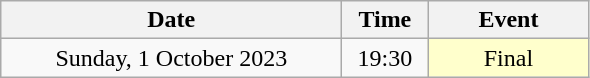<table class = "wikitable" style="text-align:center;">
<tr>
<th width=220>Date</th>
<th width=50>Time</th>
<th width=100>Event</th>
</tr>
<tr>
<td>Sunday, 1 October 2023</td>
<td>19:30</td>
<td bgcolor=ffffcc>Final</td>
</tr>
</table>
